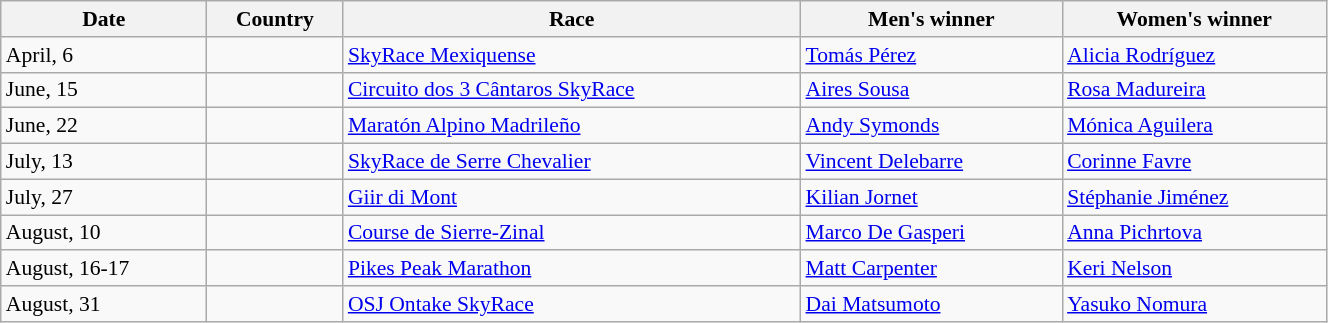<table class="wikitable"  style="width:70%; font-size:90%; text-align:left;">
<tr>
<th>Date</th>
<th>Country</th>
<th>Race</th>
<th>Men's winner</th>
<th>Women's winner</th>
</tr>
<tr>
<td>April, 6</td>
<td></td>
<td><a href='#'>SkyRace Mexiquense</a></td>
<td><a href='#'>Tomás Pérez</a></td>
<td><a href='#'>Alicia Rodríguez</a></td>
</tr>
<tr>
<td>June, 15</td>
<td></td>
<td><a href='#'>Circuito dos 3 Cântaros SkyRace</a></td>
<td><a href='#'>Aires Sousa</a></td>
<td><a href='#'>Rosa Madureira</a></td>
</tr>
<tr>
<td>June, 22</td>
<td></td>
<td><a href='#'>Maratón Alpino Madrileño</a></td>
<td><a href='#'>Andy Symonds</a></td>
<td><a href='#'>Mónica Aguilera</a></td>
</tr>
<tr>
<td>July, 13</td>
<td></td>
<td><a href='#'>SkyRace de Serre Chevalier</a></td>
<td><a href='#'>Vincent Delebarre</a></td>
<td><a href='#'>Corinne Favre</a></td>
</tr>
<tr>
<td>July, 27</td>
<td></td>
<td><a href='#'>Giir di Mont</a></td>
<td><a href='#'>Kilian Jornet</a></td>
<td><a href='#'>Stéphanie Jiménez</a></td>
</tr>
<tr>
<td>August, 10</td>
<td></td>
<td><a href='#'>Course de Sierre-Zinal</a></td>
<td><a href='#'>Marco De Gasperi</a></td>
<td><a href='#'>Anna Pichrtova</a></td>
</tr>
<tr>
<td>August, 16-17</td>
<td></td>
<td><a href='#'>Pikes Peak Marathon</a></td>
<td><a href='#'>Matt Carpenter</a></td>
<td><a href='#'>Keri Nelson</a></td>
</tr>
<tr>
<td>August, 31</td>
<td></td>
<td><a href='#'>OSJ Ontake SkyRace</a></td>
<td><a href='#'>Dai Matsumoto</a></td>
<td><a href='#'>Yasuko Nomura</a></td>
</tr>
</table>
